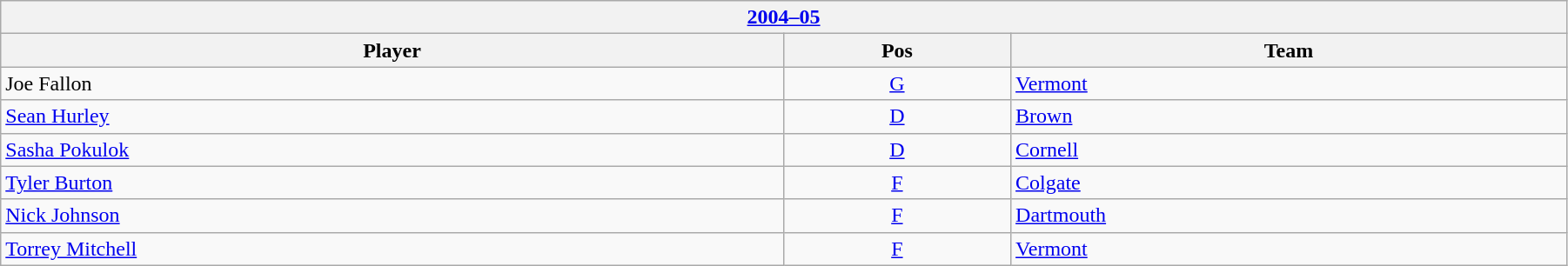<table class="wikitable" width=95%>
<tr>
<th colspan=3><a href='#'>2004–05</a></th>
</tr>
<tr>
<th>Player</th>
<th>Pos</th>
<th>Team</th>
</tr>
<tr>
<td>Joe Fallon</td>
<td align=center><a href='#'>G</a></td>
<td><a href='#'>Vermont</a></td>
</tr>
<tr>
<td><a href='#'>Sean Hurley</a></td>
<td align=center><a href='#'>D</a></td>
<td><a href='#'>Brown</a></td>
</tr>
<tr>
<td><a href='#'>Sasha Pokulok</a></td>
<td align=center><a href='#'>D</a></td>
<td><a href='#'>Cornell</a></td>
</tr>
<tr>
<td><a href='#'>Tyler Burton</a></td>
<td align=center><a href='#'>F</a></td>
<td><a href='#'>Colgate</a></td>
</tr>
<tr>
<td><a href='#'>Nick Johnson</a></td>
<td align=center><a href='#'>F</a></td>
<td><a href='#'>Dartmouth</a></td>
</tr>
<tr>
<td><a href='#'>Torrey Mitchell</a></td>
<td align=center><a href='#'>F</a></td>
<td><a href='#'>Vermont</a></td>
</tr>
</table>
